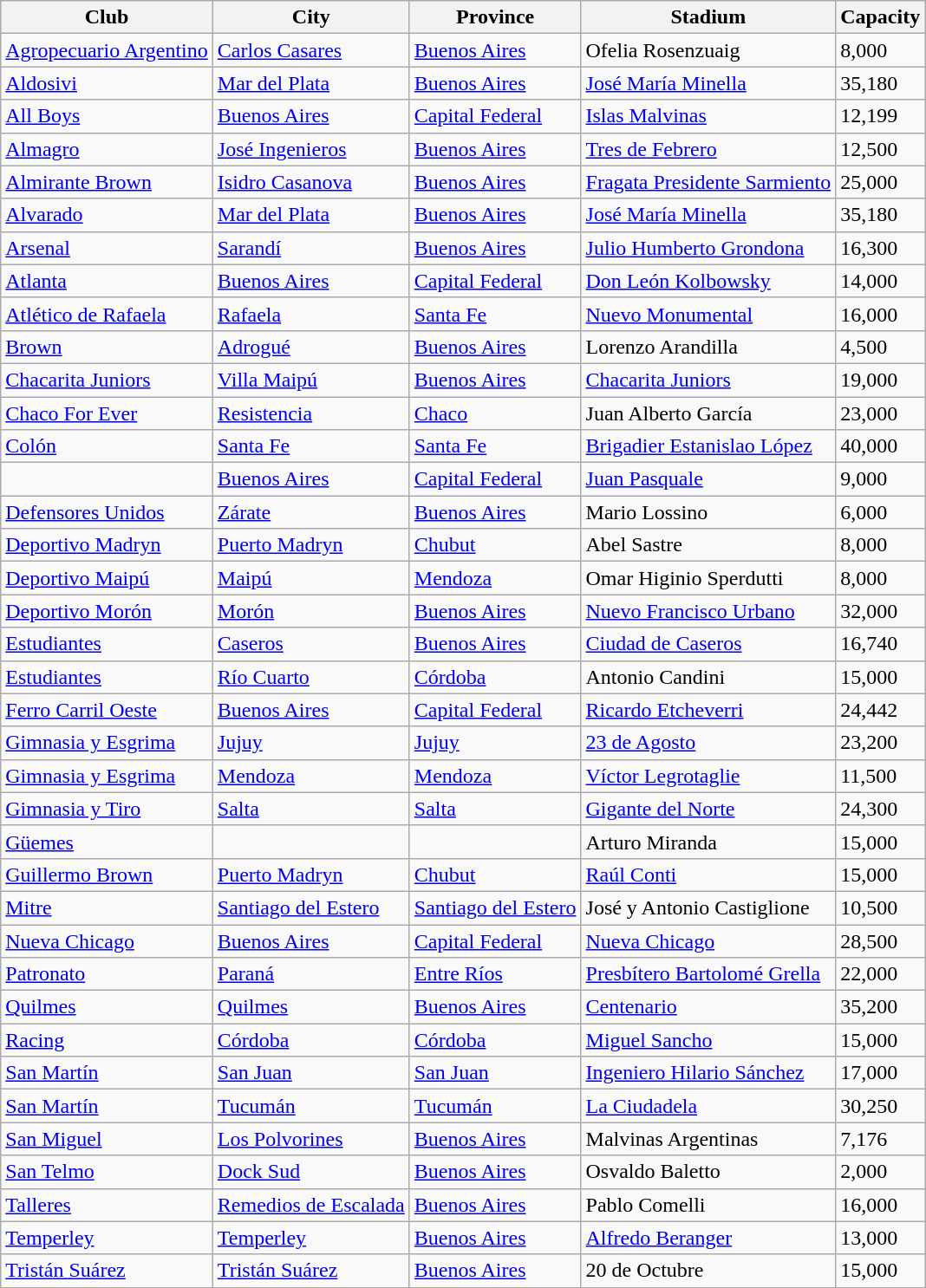<table class="wikitable sortable">
<tr>
<th width=>Club</th>
<th width=>City</th>
<th width=>Province</th>
<th width=>Stadium</th>
<th width=>Capacity</th>
</tr>
<tr>
<td><a href='#'>Agropecuario Argentino</a></td>
<td><a href='#'>Carlos Casares</a></td>
<td><a href='#'>Buenos Aires</a></td>
<td>Ofelia Rosenzuaig</td>
<td>8,000</td>
</tr>
<tr>
<td><a href='#'>Aldosivi</a></td>
<td><a href='#'>Mar del Plata</a></td>
<td><a href='#'>Buenos Aires</a></td>
<td><a href='#'>José María Minella</a></td>
<td>35,180</td>
</tr>
<tr>
<td><a href='#'>All Boys</a></td>
<td><a href='#'>Buenos Aires</a></td>
<td><a href='#'>Capital Federal</a></td>
<td><a href='#'>Islas Malvinas</a></td>
<td>12,199</td>
</tr>
<tr>
<td><a href='#'>Almagro</a></td>
<td><a href='#'>José Ingenieros</a></td>
<td><a href='#'>Buenos Aires</a></td>
<td><a href='#'>Tres de Febrero</a></td>
<td>12,500</td>
</tr>
<tr>
<td><a href='#'>Almirante Brown</a></td>
<td><a href='#'>Isidro Casanova</a></td>
<td><a href='#'>Buenos Aires</a></td>
<td><a href='#'>Fragata Presidente Sarmiento</a></td>
<td>25,000</td>
</tr>
<tr>
<td><a href='#'>Alvarado</a></td>
<td><a href='#'>Mar del Plata</a></td>
<td><a href='#'>Buenos Aires</a></td>
<td><a href='#'>José María Minella</a></td>
<td>35,180</td>
</tr>
<tr>
<td><a href='#'>Arsenal</a></td>
<td><a href='#'>Sarandí</a></td>
<td><a href='#'>Buenos Aires</a></td>
<td><a href='#'>Julio Humberto Grondona</a></td>
<td>16,300</td>
</tr>
<tr>
<td><a href='#'>Atlanta</a></td>
<td><a href='#'>Buenos Aires</a></td>
<td><a href='#'>Capital Federal</a></td>
<td><a href='#'>Don León Kolbowsky</a></td>
<td>14,000</td>
</tr>
<tr>
<td><a href='#'>Atlético de Rafaela</a></td>
<td><a href='#'>Rafaela</a></td>
<td><a href='#'>Santa Fe</a></td>
<td><a href='#'>Nuevo Monumental</a></td>
<td>16,000</td>
</tr>
<tr>
<td><a href='#'>Brown</a></td>
<td><a href='#'>Adrogué</a></td>
<td><a href='#'>Buenos Aires</a></td>
<td>Lorenzo Arandilla</td>
<td>4,500</td>
</tr>
<tr>
<td><a href='#'>Chacarita Juniors</a></td>
<td><a href='#'>Villa Maipú</a></td>
<td><a href='#'>Buenos Aires</a></td>
<td><a href='#'>Chacarita Juniors</a></td>
<td>19,000</td>
</tr>
<tr>
<td><a href='#'>Chaco For Ever</a></td>
<td><a href='#'>Resistencia</a></td>
<td><a href='#'>Chaco</a></td>
<td>Juan Alberto García</td>
<td>23,000</td>
</tr>
<tr>
<td><a href='#'>Colón</a></td>
<td><a href='#'>Santa Fe</a></td>
<td><a href='#'>Santa Fe</a></td>
<td><a href='#'>Brigadier Estanislao López</a></td>
<td>40,000</td>
</tr>
<tr>
<td></td>
<td><a href='#'>Buenos Aires</a></td>
<td><a href='#'>Capital Federal</a></td>
<td><a href='#'>Juan Pasquale</a></td>
<td>9,000</td>
</tr>
<tr>
<td><a href='#'>Defensores Unidos</a></td>
<td><a href='#'>Zárate</a></td>
<td><a href='#'>Buenos Aires</a></td>
<td>Mario Lossino</td>
<td>6,000</td>
</tr>
<tr>
<td><a href='#'>Deportivo Madryn</a></td>
<td><a href='#'>Puerto Madryn</a></td>
<td><a href='#'>Chubut</a></td>
<td>Abel Sastre</td>
<td>8,000</td>
</tr>
<tr>
<td><a href='#'>Deportivo Maipú</a></td>
<td><a href='#'>Maipú</a></td>
<td><a href='#'>Mendoza</a></td>
<td>Omar Higinio Sperdutti</td>
<td>8,000</td>
</tr>
<tr>
<td><a href='#'>Deportivo Morón</a></td>
<td><a href='#'>Morón</a></td>
<td><a href='#'>Buenos Aires</a></td>
<td><a href='#'>Nuevo Francisco Urbano</a></td>
<td>32,000</td>
</tr>
<tr>
<td><a href='#'>Estudiantes</a></td>
<td><a href='#'>Caseros</a></td>
<td><a href='#'>Buenos Aires</a></td>
<td><a href='#'>Ciudad de Caseros</a></td>
<td>16,740</td>
</tr>
<tr>
<td><a href='#'>Estudiantes</a></td>
<td><a href='#'>Río Cuarto</a></td>
<td><a href='#'>Córdoba</a></td>
<td>Antonio Candini</td>
<td>15,000</td>
</tr>
<tr>
<td><a href='#'>Ferro Carril Oeste</a></td>
<td><a href='#'>Buenos Aires</a></td>
<td><a href='#'>Capital Federal</a></td>
<td><a href='#'>Ricardo Etcheverri</a></td>
<td>24,442</td>
</tr>
<tr>
<td><a href='#'>Gimnasia y Esgrima</a></td>
<td><a href='#'>Jujuy</a></td>
<td><a href='#'>Jujuy</a></td>
<td><a href='#'>23 de Agosto</a></td>
<td>23,200</td>
</tr>
<tr>
<td><a href='#'>Gimnasia y Esgrima</a></td>
<td><a href='#'>Mendoza</a></td>
<td><a href='#'>Mendoza</a></td>
<td><a href='#'>Víctor Legrotaglie</a></td>
<td>11,500</td>
</tr>
<tr>
<td><a href='#'>Gimnasia y Tiro</a></td>
<td><a href='#'>Salta</a></td>
<td><a href='#'>Salta</a></td>
<td><a href='#'>Gigante del Norte</a></td>
<td>24,300</td>
</tr>
<tr>
<td><a href='#'>Güemes</a></td>
<td></td>
<td></td>
<td>Arturo Miranda</td>
<td>15,000</td>
</tr>
<tr>
<td><a href='#'>Guillermo Brown</a></td>
<td><a href='#'>Puerto Madryn</a></td>
<td><a href='#'>Chubut</a></td>
<td><a href='#'>Raúl Conti</a></td>
<td>15,000</td>
</tr>
<tr>
<td><a href='#'>Mitre</a></td>
<td><a href='#'>Santiago del Estero</a></td>
<td><a href='#'>Santiago del Estero</a></td>
<td>José y Antonio Castiglione</td>
<td>10,500</td>
</tr>
<tr>
<td><a href='#'>Nueva Chicago</a></td>
<td><a href='#'>Buenos Aires</a></td>
<td><a href='#'>Capital Federal</a></td>
<td><a href='#'>Nueva Chicago</a></td>
<td>28,500</td>
</tr>
<tr>
<td><a href='#'>Patronato</a></td>
<td><a href='#'>Paraná</a></td>
<td><a href='#'>Entre Ríos</a></td>
<td><a href='#'>Presbítero Bartolomé Grella</a></td>
<td>22,000</td>
</tr>
<tr>
<td><a href='#'>Quilmes</a></td>
<td><a href='#'>Quilmes</a></td>
<td><a href='#'>Buenos Aires</a></td>
<td><a href='#'>Centenario</a></td>
<td>35,200</td>
</tr>
<tr>
<td><a href='#'>Racing</a></td>
<td><a href='#'>Córdoba</a></td>
<td><a href='#'>Córdoba</a></td>
<td><a href='#'>Miguel Sancho</a></td>
<td>15,000</td>
</tr>
<tr>
<td><a href='#'>San Martín</a></td>
<td><a href='#'>San Juan</a></td>
<td><a href='#'>San Juan</a></td>
<td><a href='#'>Ingeniero Hilario Sánchez</a></td>
<td>17,000</td>
</tr>
<tr>
<td><a href='#'>San Martín</a></td>
<td><a href='#'>Tucumán</a></td>
<td><a href='#'>Tucumán</a></td>
<td><a href='#'>La Ciudadela</a></td>
<td>30,250</td>
</tr>
<tr>
<td><a href='#'>San Miguel</a></td>
<td><a href='#'>Los Polvorines</a></td>
<td><a href='#'>Buenos Aires</a></td>
<td>Malvinas Argentinas</td>
<td>7,176</td>
</tr>
<tr>
<td><a href='#'>San Telmo</a></td>
<td><a href='#'>Dock Sud</a></td>
<td><a href='#'>Buenos Aires</a></td>
<td>Osvaldo Baletto</td>
<td>2,000</td>
</tr>
<tr>
<td><a href='#'>Talleres</a></td>
<td><a href='#'>Remedios de Escalada</a></td>
<td><a href='#'>Buenos Aires</a></td>
<td>Pablo Comelli</td>
<td>16,000</td>
</tr>
<tr>
<td><a href='#'>Temperley</a></td>
<td><a href='#'>Temperley</a></td>
<td><a href='#'>Buenos Aires</a></td>
<td><a href='#'>Alfredo Beranger</a></td>
<td>13,000</td>
</tr>
<tr>
<td><a href='#'>Tristán Suárez</a></td>
<td><a href='#'>Tristán Suárez</a></td>
<td><a href='#'>Buenos Aires</a></td>
<td>20 de Octubre</td>
<td>15,000</td>
</tr>
</table>
